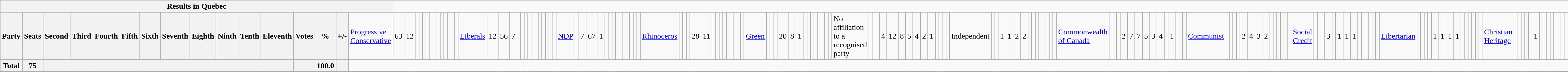<table class="wikitable">
<tr>
<th colspan=17>Results in Quebec</th>
</tr>
<tr>
<th colspan=2>Party</th>
<th>Seats</th>
<th>Second</th>
<th>Third</th>
<th>Fourth</th>
<th>Fifth</th>
<th>Sixth</th>
<th>Seventh</th>
<th>Eighth</th>
<th>Ninth</th>
<th>Tenth</th>
<th>Eleventh</th>
<th>Votes</th>
<th>%</th>
<th>+/-<br></th>
<td><a href='#'>Progressive Conservative</a></td>
<td align="right">63</td>
<td align="right">12</td>
<td align="right"></td>
<td align="right"></td>
<td align="right"></td>
<td align="right"></td>
<td align="right"></td>
<td align="right"></td>
<td align="right"></td>
<td align="right"></td>
<td align="right"></td>
<td align="right"></td>
<td align="right"></td>
<td align="right"><br></td>
<td><a href='#'>Liberals</a></td>
<td align="right">12</td>
<td align="right">56</td>
<td align="right">7</td>
<td align="right"></td>
<td align="right"></td>
<td align="right"></td>
<td align="right"></td>
<td align="right"></td>
<td align="right"></td>
<td align="right"></td>
<td align="right"></td>
<td align="right"></td>
<td align="right"></td>
<td align="right"><br></td>
<td><a href='#'>NDP</a></td>
<td align="right"></td>
<td align="right">7</td>
<td align="right">67</td>
<td align="right">1</td>
<td align="right"></td>
<td align="right"></td>
<td align="right"></td>
<td align="right"></td>
<td align="right"></td>
<td align="right"></td>
<td align="right"></td>
<td align="right"></td>
<td align="right"></td>
<td align="right"><br></td>
<td><a href='#'>Rhinoceros</a></td>
<td align="right"></td>
<td align="right"></td>
<td align="right"></td>
<td align="right">28</td>
<td align="right">11</td>
<td align="right"></td>
<td align="right"></td>
<td align="right"></td>
<td align="right"></td>
<td align="right"></td>
<td align="right"></td>
<td align="right"></td>
<td align="right"></td>
<td align="right"><br></td>
<td><a href='#'>Green</a></td>
<td align="right"></td>
<td align="right"></td>
<td align="right"></td>
<td align="right">20</td>
<td align="right">8</td>
<td align="right">1</td>
<td align="right"></td>
<td align="right"></td>
<td align="right"></td>
<td align="right"></td>
<td align="right"></td>
<td align="right"></td>
<td align="right"></td>
<td align="right"><br></td>
<td>No affiliation to a recognised party</td>
<td align="right"></td>
<td align="right"></td>
<td align="right"></td>
<td align="right">4</td>
<td align="right">12</td>
<td align="right">8</td>
<td align="right">5</td>
<td align="right">4</td>
<td align="right">2</td>
<td align="right">1</td>
<td align="right"></td>
<td align="right"></td>
<td align="right"></td>
<td align="right"><br></td>
<td>Independent</td>
<td align="right"></td>
<td align="right"></td>
<td align="right">1</td>
<td align="right">1</td>
<td align="right">2</td>
<td align="right">2</td>
<td align="right"></td>
<td align="right"></td>
<td align="right"></td>
<td align="right"></td>
<td align="right"></td>
<td align="right"></td>
<td align="right"></td>
<td align="right"><br></td>
<td><a href='#'>Commonwealth of Canada</a></td>
<td align="right"></td>
<td align="right"></td>
<td align="right"></td>
<td align="right">2</td>
<td align="right">7</td>
<td align="right">7</td>
<td align="right">5</td>
<td align="right">3</td>
<td align="right">4</td>
<td align="right"></td>
<td align="right">1</td>
<td align="right"></td>
<td align="right"></td>
<td align="right"><br></td>
<td><a href='#'>Communist</a></td>
<td align="right"></td>
<td align="right"></td>
<td align="right"></td>
<td align="right"></td>
<td align="right">2</td>
<td align="right">4</td>
<td align="right">3</td>
<td align="right">2</td>
<td align="right"></td>
<td align="right"></td>
<td align="right"></td>
<td align="right"></td>
<td align="right"></td>
<td align="right"><br></td>
<td><a href='#'>Social Credit</a></td>
<td align="right"></td>
<td align="right"></td>
<td align="right"></td>
<td align="right">3</td>
<td align="right"></td>
<td align="right">1</td>
<td align="right">1</td>
<td align="right">1</td>
<td align="right"></td>
<td align="right"></td>
<td align="right"></td>
<td align="right"></td>
<td align="right"></td>
<td align="right"><br></td>
<td><a href='#'>Libertarian</a></td>
<td align="right"></td>
<td align="right"></td>
<td align="right"></td>
<td align="right"></td>
<td align="right">1</td>
<td align="right">1</td>
<td align="right">1</td>
<td align="right">1</td>
<td align="right"></td>
<td align="right"></td>
<td align="right"></td>
<td align="right"></td>
<td align="right"></td>
<td align="right"><br></td>
<td><a href='#'>Christian Heritage</a></td>
<td align="right"></td>
<td align="right"></td>
<td align="right"></td>
<td align="right"></td>
<td align="right"></td>
<td align="right">1</td>
<td align="right"></td>
<td align="right"></td>
<td align="right"></td>
<td align="right"></td>
<td align="right"></td>
<td align="right"></td>
<td align="right"></td>
<td align="right"></td>
</tr>
<tr>
<th colspan="2">Total</th>
<th>75</th>
<th colspan="10"></th>
<th></th>
<th>100.0</th>
<th></th>
</tr>
</table>
